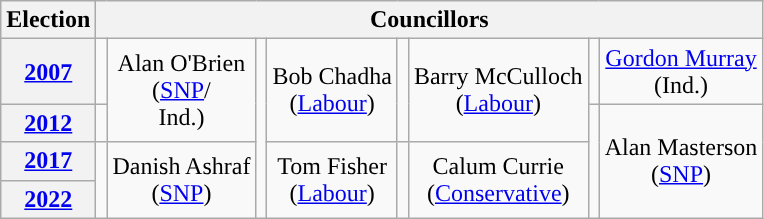<table class="wikitable" style="text-align:center">
<tr>
<th>Election</th>
<th colspan=8>Councillors</th>
</tr>
<tr>
<th><a href='#'>2007</a></th>
<td rowspan=1; style="background-color: "></td>
<td rowspan=2>Alan O'Brien<br>(<a href='#'>SNP</a>/<br>Ind.)</td>
<td rowspan=4; style="background-color: "></td>
<td rowspan=2>Bob Chadha<br>(<a href='#'>Labour</a>)</td>
<td rowspan=2; style="background-color: "></td>
<td rowspan=2>Barry McCulloch<br>(<a href='#'>Labour</a>)</td>
<td rowspan=1; style="background-color: "></td>
<td rowspan=1><a href='#'>Gordon Murray</a><br>(Ind.)</td>
</tr>
<tr>
<th><a href='#'>2012</a></th>
<td rowspan=1; style="background-color: "></td>
<td rowspan=3; style="background-color: "></td>
<td rowspan=3>Alan Masterson<br>(<a href='#'>SNP</a>)</td>
</tr>
<tr>
<th><a href='#'>2017</a></th>
<td rowspan=2; style="background-color: "></td>
<td rowspan=2>Danish Ashraf<br>(<a href='#'>SNP</a>)</td>
<td rowspan=2>Tom Fisher<br>(<a href='#'>Labour</a>)</td>
<td rowspan=2; style="background-color: "></td>
<td rowspan=2>Calum Currie<br>(<a href='#'>Conservative</a>)</td>
</tr>
<tr>
<th><a href='#'>2022</a></th>
</tr>
</table>
